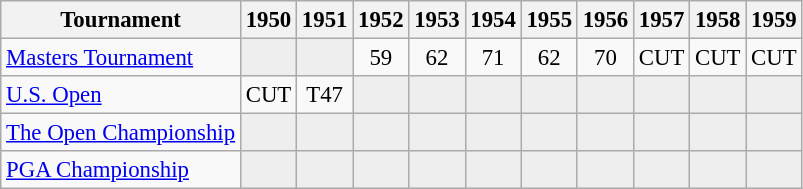<table class="wikitable" style="font-size:95%;text-align:center;">
<tr>
<th>Tournament</th>
<th>1950</th>
<th>1951</th>
<th>1952</th>
<th>1953</th>
<th>1954</th>
<th>1955</th>
<th>1956</th>
<th>1957</th>
<th>1958</th>
<th>1959</th>
</tr>
<tr>
<td align=left><a href='#'>Masters Tournament</a></td>
<td style="background:#eeeeee;"></td>
<td style="background:#eeeeee;"></td>
<td>59</td>
<td>62</td>
<td>71</td>
<td>62</td>
<td>70</td>
<td>CUT</td>
<td>CUT</td>
<td>CUT</td>
</tr>
<tr>
<td align=left><a href='#'>U.S. Open</a></td>
<td>CUT</td>
<td>T47</td>
<td style="background:#eeeeee;"></td>
<td style="background:#eeeeee;"></td>
<td style="background:#eeeeee;"></td>
<td style="background:#eeeeee;"></td>
<td style="background:#eeeeee;"></td>
<td style="background:#eeeeee;"></td>
<td style="background:#eeeeee;"></td>
<td style="background:#eeeeee;"></td>
</tr>
<tr>
<td align=left><a href='#'>The Open Championship</a></td>
<td style="background:#eeeeee;"></td>
<td style="background:#eeeeee;"></td>
<td style="background:#eeeeee;"></td>
<td style="background:#eeeeee;"></td>
<td style="background:#eeeeee;"></td>
<td style="background:#eeeeee;"></td>
<td style="background:#eeeeee;"></td>
<td style="background:#eeeeee;"></td>
<td style="background:#eeeeee;"></td>
<td style="background:#eeeeee;"></td>
</tr>
<tr>
<td align=left><a href='#'>PGA Championship</a></td>
<td style="background:#eeeeee;"></td>
<td style="background:#eeeeee;"></td>
<td style="background:#eeeeee;"></td>
<td style="background:#eeeeee;"></td>
<td style="background:#eeeeee;"></td>
<td style="background:#eeeeee;"></td>
<td style="background:#eeeeee;"></td>
<td style="background:#eeeeee;"></td>
<td style="background:#eeeeee;"></td>
<td style="background:#eeeeee;"></td>
</tr>
</table>
